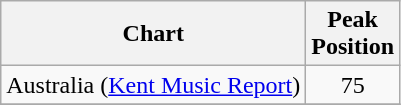<table class="wikitable">
<tr>
<th>Chart</th>
<th>Peak<br>Position</th>
</tr>
<tr>
<td>Australia (<a href='#'>Kent Music Report</a>)</td>
<td style="text-align:center;">75</td>
</tr>
<tr>
</tr>
</table>
